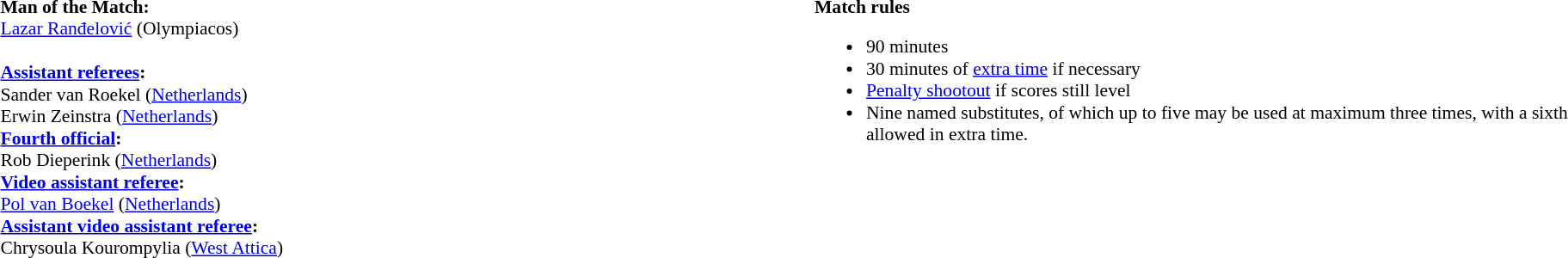<table width=100% style="font-size: 90%">
<tr>
<td width=50% valign=top><br><strong>Man of the Match:</strong>
<br> <a href='#'>Lazar Ranđelović</a> (Olympiacos)<br><br><strong><a href='#'>Assistant referees</a>:</strong>
<br>Sander van Roekel (<a href='#'>Netherlands</a>)
<br>Erwin Zeinstra (<a href='#'>Netherlands</a>)
<br><strong><a href='#'>Fourth official</a>:</strong>
<br>Rob Dieperink (<a href='#'>Netherlands</a>)
<br><strong><a href='#'>Video assistant referee</a>:</strong>
<br><a href='#'>Pol van Boekel</a> (<a href='#'>Netherlands</a>)
<br><strong><a href='#'>Assistant video assistant referee</a>:</strong>
<br>Chrysoula Kourompylia (<a href='#'>West Attica</a>)</td>
<td width=50% valign=top><br><strong>Match rules</strong><ul><li>90 minutes</li><li>30 minutes of <a href='#'>extra time</a> if necessary</li><li><a href='#'>Penalty shootout</a> if scores still level</li><li>Nine named substitutes, of which up to five may be used at maximum three times, with a sixth allowed in extra time.</li></ul></td>
</tr>
</table>
